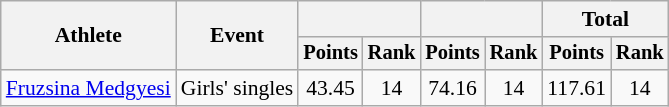<table class="wikitable" style="font-size:90%">
<tr>
<th rowspan="2">Athlete</th>
<th rowspan="2">Event</th>
<th colspan="2"></th>
<th colspan="2"></th>
<th colspan="2">Total</th>
</tr>
<tr style="font-size:95%">
<th>Points</th>
<th>Rank</th>
<th>Points</th>
<th>Rank</th>
<th>Points</th>
<th>Rank</th>
</tr>
<tr align=center>
<td align=left><a href='#'>Fruzsina Medgyesi</a></td>
<td align=left>Girls' singles</td>
<td>43.45</td>
<td>14</td>
<td>74.16</td>
<td>14</td>
<td>117.61</td>
<td>14</td>
</tr>
</table>
